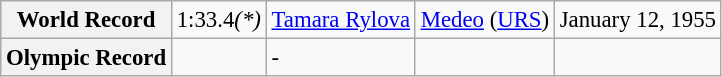<table class="wikitable" style="font-size:95%;">
<tr>
<th>World Record</th>
<td>1:33.4<em>(*)</em></td>
<td> <a href='#'>Tamara Rylova</a></td>
<td><a href='#'>Medeo</a> (<a href='#'>URS</a>)</td>
<td>January 12, 1955</td>
</tr>
<tr>
<th>Olympic Record</th>
<td></td>
<td>-</td>
<td></td>
<td></td>
</tr>
</table>
